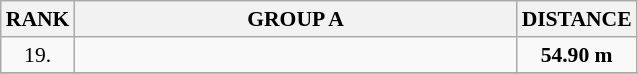<table class="wikitable" style="border-collapse: collapse; font-size: 90%;">
<tr>
<th>RANK</th>
<th style="width: 20em">GROUP A</th>
<th style="width: 5em">DISTANCE</th>
</tr>
<tr>
<td align="center">19.</td>
<td></td>
<td align="center"><strong>54.90 m</strong></td>
</tr>
<tr>
</tr>
</table>
